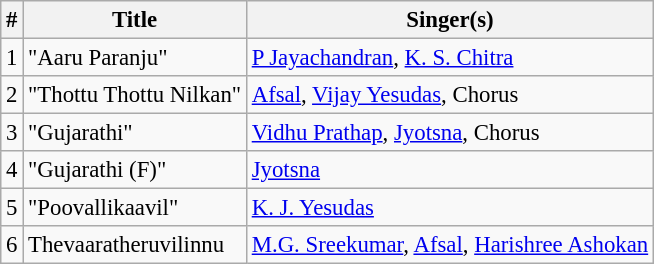<table class="wikitable" style="font-size:95%;">
<tr>
<th>#</th>
<th>Title</th>
<th>Singer(s)</th>
</tr>
<tr>
<td>1</td>
<td>"Aaru Paranju"</td>
<td><a href='#'>P Jayachandran</a>, <a href='#'>K. S. Chitra</a></td>
</tr>
<tr>
<td>2</td>
<td>"Thottu Thottu Nilkan"</td>
<td><a href='#'>Afsal</a>, <a href='#'>Vijay Yesudas</a>, Chorus</td>
</tr>
<tr>
<td>3</td>
<td>"Gujarathi"</td>
<td><a href='#'>Vidhu Prathap</a>, <a href='#'>Jyotsna</a>, Chorus</td>
</tr>
<tr>
<td>4</td>
<td>"Gujarathi (F)"</td>
<td><a href='#'>Jyotsna</a></td>
</tr>
<tr>
<td>5</td>
<td>"Poovallikaavil"</td>
<td><a href='#'>K. J. Yesudas</a></td>
</tr>
<tr>
<td>6</td>
<td>Thevaaratheruvilinnu</td>
<td><a href='#'>M.G. Sreekumar</a>, <a href='#'>Afsal</a>, <a href='#'>Harishree Ashokan</a></td>
</tr>
</table>
